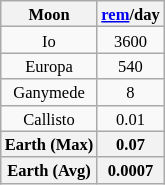<table class=wikitable style="text-align:center; font-size:11px">
<tr>
<th>Moon</th>
<th><a href='#'>rem</a>/day</th>
</tr>
<tr>
<td>Io</td>
<td>3600</td>
</tr>
<tr>
<td>Europa</td>
<td>540</td>
</tr>
<tr>
<td>Ganymede</td>
<td>8</td>
</tr>
<tr>
<td>Callisto</td>
<td>0.01</td>
</tr>
<tr>
<th>Earth (Max)</th>
<th>0.07</th>
</tr>
<tr>
<th>Earth (Avg)</th>
<th>0.0007</th>
</tr>
</table>
